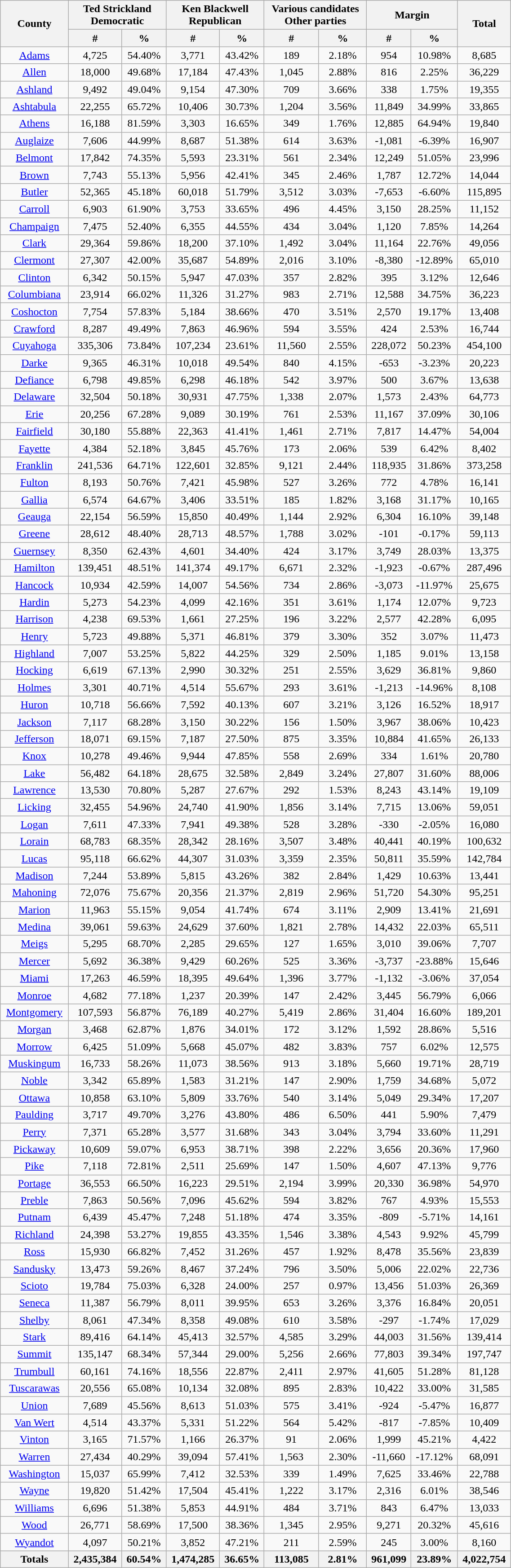<table width="60%" class="wikitable sortable">
<tr>
<th rowspan="2">County</th>
<th colspan="2">Ted Strickland<br>Democratic</th>
<th colspan="2">Ken Blackwell<br>Republican</th>
<th colspan="2">Various candidates<br>Other parties</th>
<th colspan="2">Margin</th>
<th rowspan="2">Total</th>
</tr>
<tr>
<th style="text-align:center;" data-sort-type="number">#</th>
<th style="text-align:center;" data-sort-type="number">%</th>
<th style="text-align:center;" data-sort-type="number">#</th>
<th style="text-align:center;" data-sort-type="number">%</th>
<th style="text-align:center;" data-sort-type="number">#</th>
<th style="text-align:center;" data-sort-type="number">%</th>
<th style="text-align:center;" data-sort-type="number">#</th>
<th style="text-align:center;" data-sort-type="number">%</th>
</tr>
<tr style="text-align:center;">
<td><a href='#'>Adams</a></td>
<td>4,725</td>
<td>54.40%</td>
<td>3,771</td>
<td>43.42%</td>
<td>189</td>
<td>2.18%</td>
<td>954</td>
<td>10.98%</td>
<td>8,685</td>
</tr>
<tr style="text-align:center;">
<td><a href='#'>Allen</a></td>
<td>18,000</td>
<td>49.68%</td>
<td>17,184</td>
<td>47.43%</td>
<td>1,045</td>
<td>2.88%</td>
<td>816</td>
<td>2.25%</td>
<td>36,229</td>
</tr>
<tr style="text-align:center;">
<td><a href='#'>Ashland</a></td>
<td>9,492</td>
<td>49.04%</td>
<td>9,154</td>
<td>47.30%</td>
<td>709</td>
<td>3.66%</td>
<td>338</td>
<td>1.75%</td>
<td>19,355</td>
</tr>
<tr style="text-align:center;">
<td><a href='#'>Ashtabula</a></td>
<td>22,255</td>
<td>65.72%</td>
<td>10,406</td>
<td>30.73%</td>
<td>1,204</td>
<td>3.56%</td>
<td>11,849</td>
<td>34.99%</td>
<td>33,865</td>
</tr>
<tr style="text-align:center;">
<td><a href='#'>Athens</a></td>
<td>16,188</td>
<td>81.59%</td>
<td>3,303</td>
<td>16.65%</td>
<td>349</td>
<td>1.76%</td>
<td>12,885</td>
<td>64.94%</td>
<td>19,840</td>
</tr>
<tr style="text-align:center;">
<td><a href='#'>Auglaize</a></td>
<td>7,606</td>
<td>44.99%</td>
<td>8,687</td>
<td>51.38%</td>
<td>614</td>
<td>3.63%</td>
<td>-1,081</td>
<td>-6.39%</td>
<td>16,907</td>
</tr>
<tr style="text-align:center;">
<td><a href='#'>Belmont</a></td>
<td>17,842</td>
<td>74.35%</td>
<td>5,593</td>
<td>23.31%</td>
<td>561</td>
<td>2.34%</td>
<td>12,249</td>
<td>51.05%</td>
<td>23,996</td>
</tr>
<tr style="text-align:center;">
<td><a href='#'>Brown</a></td>
<td>7,743</td>
<td>55.13%</td>
<td>5,956</td>
<td>42.41%</td>
<td>345</td>
<td>2.46%</td>
<td>1,787</td>
<td>12.72%</td>
<td>14,044</td>
</tr>
<tr style="text-align:center;">
<td><a href='#'>Butler</a></td>
<td>52,365</td>
<td>45.18%</td>
<td>60,018</td>
<td>51.79%</td>
<td>3,512</td>
<td>3.03%</td>
<td>-7,653</td>
<td>-6.60%</td>
<td>115,895</td>
</tr>
<tr style="text-align:center;">
<td><a href='#'>Carroll</a></td>
<td>6,903</td>
<td>61.90%</td>
<td>3,753</td>
<td>33.65%</td>
<td>496</td>
<td>4.45%</td>
<td>3,150</td>
<td>28.25%</td>
<td>11,152</td>
</tr>
<tr style="text-align:center;">
<td><a href='#'>Champaign</a></td>
<td>7,475</td>
<td>52.40%</td>
<td>6,355</td>
<td>44.55%</td>
<td>434</td>
<td>3.04%</td>
<td>1,120</td>
<td>7.85%</td>
<td>14,264</td>
</tr>
<tr style="text-align:center;">
<td><a href='#'>Clark</a></td>
<td>29,364</td>
<td>59.86%</td>
<td>18,200</td>
<td>37.10%</td>
<td>1,492</td>
<td>3.04%</td>
<td>11,164</td>
<td>22.76%</td>
<td>49,056</td>
</tr>
<tr style="text-align:center;">
<td><a href='#'>Clermont</a></td>
<td>27,307</td>
<td>42.00%</td>
<td>35,687</td>
<td>54.89%</td>
<td>2,016</td>
<td>3.10%</td>
<td>-8,380</td>
<td>-12.89%</td>
<td>65,010</td>
</tr>
<tr style="text-align:center;">
<td><a href='#'>Clinton</a></td>
<td>6,342</td>
<td>50.15%</td>
<td>5,947</td>
<td>47.03%</td>
<td>357</td>
<td>2.82%</td>
<td>395</td>
<td>3.12%</td>
<td>12,646</td>
</tr>
<tr style="text-align:center;">
<td><a href='#'>Columbiana</a></td>
<td>23,914</td>
<td>66.02%</td>
<td>11,326</td>
<td>31.27%</td>
<td>983</td>
<td>2.71%</td>
<td>12,588</td>
<td>34.75%</td>
<td>36,223</td>
</tr>
<tr style="text-align:center;">
<td><a href='#'>Coshocton</a></td>
<td>7,754</td>
<td>57.83%</td>
<td>5,184</td>
<td>38.66%</td>
<td>470</td>
<td>3.51%</td>
<td>2,570</td>
<td>19.17%</td>
<td>13,408</td>
</tr>
<tr style="text-align:center;">
<td><a href='#'>Crawford</a></td>
<td>8,287</td>
<td>49.49%</td>
<td>7,863</td>
<td>46.96%</td>
<td>594</td>
<td>3.55%</td>
<td>424</td>
<td>2.53%</td>
<td>16,744</td>
</tr>
<tr style="text-align:center;">
<td><a href='#'>Cuyahoga</a></td>
<td>335,306</td>
<td>73.84%</td>
<td>107,234</td>
<td>23.61%</td>
<td>11,560</td>
<td>2.55%</td>
<td>228,072</td>
<td>50.23%</td>
<td>454,100</td>
</tr>
<tr style="text-align:center;">
<td><a href='#'>Darke</a></td>
<td>9,365</td>
<td>46.31%</td>
<td>10,018</td>
<td>49.54%</td>
<td>840</td>
<td>4.15%</td>
<td>-653</td>
<td>-3.23%</td>
<td>20,223</td>
</tr>
<tr style="text-align:center;">
<td><a href='#'>Defiance</a></td>
<td>6,798</td>
<td>49.85%</td>
<td>6,298</td>
<td>46.18%</td>
<td>542</td>
<td>3.97%</td>
<td>500</td>
<td>3.67%</td>
<td>13,638</td>
</tr>
<tr style="text-align:center;">
<td><a href='#'>Delaware</a></td>
<td>32,504</td>
<td>50.18%</td>
<td>30,931</td>
<td>47.75%</td>
<td>1,338</td>
<td>2.07%</td>
<td>1,573</td>
<td>2.43%</td>
<td>64,773</td>
</tr>
<tr style="text-align:center;">
<td><a href='#'>Erie</a></td>
<td>20,256</td>
<td>67.28%</td>
<td>9,089</td>
<td>30.19%</td>
<td>761</td>
<td>2.53%</td>
<td>11,167</td>
<td>37.09%</td>
<td>30,106</td>
</tr>
<tr style="text-align:center;">
<td><a href='#'>Fairfield</a></td>
<td>30,180</td>
<td>55.88%</td>
<td>22,363</td>
<td>41.41%</td>
<td>1,461</td>
<td>2.71%</td>
<td>7,817</td>
<td>14.47%</td>
<td>54,004</td>
</tr>
<tr style="text-align:center;">
<td><a href='#'>Fayette</a></td>
<td>4,384</td>
<td>52.18%</td>
<td>3,845</td>
<td>45.76%</td>
<td>173</td>
<td>2.06%</td>
<td>539</td>
<td>6.42%</td>
<td>8,402</td>
</tr>
<tr style="text-align:center;">
<td><a href='#'>Franklin</a></td>
<td>241,536</td>
<td>64.71%</td>
<td>122,601</td>
<td>32.85%</td>
<td>9,121</td>
<td>2.44%</td>
<td>118,935</td>
<td>31.86%</td>
<td>373,258</td>
</tr>
<tr style="text-align:center;">
<td><a href='#'>Fulton</a></td>
<td>8,193</td>
<td>50.76%</td>
<td>7,421</td>
<td>45.98%</td>
<td>527</td>
<td>3.26%</td>
<td>772</td>
<td>4.78%</td>
<td>16,141</td>
</tr>
<tr style="text-align:center;">
<td><a href='#'>Gallia</a></td>
<td>6,574</td>
<td>64.67%</td>
<td>3,406</td>
<td>33.51%</td>
<td>185</td>
<td>1.82%</td>
<td>3,168</td>
<td>31.17%</td>
<td>10,165</td>
</tr>
<tr style="text-align:center;">
<td><a href='#'>Geauga</a></td>
<td>22,154</td>
<td>56.59%</td>
<td>15,850</td>
<td>40.49%</td>
<td>1,144</td>
<td>2.92%</td>
<td>6,304</td>
<td>16.10%</td>
<td>39,148</td>
</tr>
<tr style="text-align:center;">
<td><a href='#'>Greene</a></td>
<td>28,612</td>
<td>48.40%</td>
<td>28,713</td>
<td>48.57%</td>
<td>1,788</td>
<td>3.02%</td>
<td>-101</td>
<td>-0.17%</td>
<td>59,113</td>
</tr>
<tr style="text-align:center;">
<td><a href='#'>Guernsey</a></td>
<td>8,350</td>
<td>62.43%</td>
<td>4,601</td>
<td>34.40%</td>
<td>424</td>
<td>3.17%</td>
<td>3,749</td>
<td>28.03%</td>
<td>13,375</td>
</tr>
<tr style="text-align:center;">
<td><a href='#'>Hamilton</a></td>
<td>139,451</td>
<td>48.51%</td>
<td>141,374</td>
<td>49.17%</td>
<td>6,671</td>
<td>2.32%</td>
<td>-1,923</td>
<td>-0.67%</td>
<td>287,496</td>
</tr>
<tr style="text-align:center;">
<td><a href='#'>Hancock</a></td>
<td>10,934</td>
<td>42.59%</td>
<td>14,007</td>
<td>54.56%</td>
<td>734</td>
<td>2.86%</td>
<td>-3,073</td>
<td>-11.97%</td>
<td>25,675</td>
</tr>
<tr style="text-align:center;">
<td><a href='#'>Hardin</a></td>
<td>5,273</td>
<td>54.23%</td>
<td>4,099</td>
<td>42.16%</td>
<td>351</td>
<td>3.61%</td>
<td>1,174</td>
<td>12.07%</td>
<td>9,723</td>
</tr>
<tr style="text-align:center;">
<td><a href='#'>Harrison</a></td>
<td>4,238</td>
<td>69.53%</td>
<td>1,661</td>
<td>27.25%</td>
<td>196</td>
<td>3.22%</td>
<td>2,577</td>
<td>42.28%</td>
<td>6,095</td>
</tr>
<tr style="text-align:center;">
<td><a href='#'>Henry</a></td>
<td>5,723</td>
<td>49.88%</td>
<td>5,371</td>
<td>46.81%</td>
<td>379</td>
<td>3.30%</td>
<td>352</td>
<td>3.07%</td>
<td>11,473</td>
</tr>
<tr style="text-align:center;">
<td><a href='#'>Highland</a></td>
<td>7,007</td>
<td>53.25%</td>
<td>5,822</td>
<td>44.25%</td>
<td>329</td>
<td>2.50%</td>
<td>1,185</td>
<td>9.01%</td>
<td>13,158</td>
</tr>
<tr style="text-align:center;">
<td><a href='#'>Hocking</a></td>
<td>6,619</td>
<td>67.13%</td>
<td>2,990</td>
<td>30.32%</td>
<td>251</td>
<td>2.55%</td>
<td>3,629</td>
<td>36.81%</td>
<td>9,860</td>
</tr>
<tr style="text-align:center;">
<td><a href='#'>Holmes</a></td>
<td>3,301</td>
<td>40.71%</td>
<td>4,514</td>
<td>55.67%</td>
<td>293</td>
<td>3.61%</td>
<td>-1,213</td>
<td>-14.96%</td>
<td>8,108</td>
</tr>
<tr style="text-align:center;">
<td><a href='#'>Huron</a></td>
<td>10,718</td>
<td>56.66%</td>
<td>7,592</td>
<td>40.13%</td>
<td>607</td>
<td>3.21%</td>
<td>3,126</td>
<td>16.52%</td>
<td>18,917</td>
</tr>
<tr style="text-align:center;">
<td><a href='#'>Jackson</a></td>
<td>7,117</td>
<td>68.28%</td>
<td>3,150</td>
<td>30.22%</td>
<td>156</td>
<td>1.50%</td>
<td>3,967</td>
<td>38.06%</td>
<td>10,423</td>
</tr>
<tr style="text-align:center;">
<td><a href='#'>Jefferson</a></td>
<td>18,071</td>
<td>69.15%</td>
<td>7,187</td>
<td>27.50%</td>
<td>875</td>
<td>3.35%</td>
<td>10,884</td>
<td>41.65%</td>
<td>26,133</td>
</tr>
<tr style="text-align:center;">
<td><a href='#'>Knox</a></td>
<td>10,278</td>
<td>49.46%</td>
<td>9,944</td>
<td>47.85%</td>
<td>558</td>
<td>2.69%</td>
<td>334</td>
<td>1.61%</td>
<td>20,780</td>
</tr>
<tr style="text-align:center;">
<td><a href='#'>Lake</a></td>
<td>56,482</td>
<td>64.18%</td>
<td>28,675</td>
<td>32.58%</td>
<td>2,849</td>
<td>3.24%</td>
<td>27,807</td>
<td>31.60%</td>
<td>88,006</td>
</tr>
<tr style="text-align:center;">
<td><a href='#'>Lawrence</a></td>
<td>13,530</td>
<td>70.80%</td>
<td>5,287</td>
<td>27.67%</td>
<td>292</td>
<td>1.53%</td>
<td>8,243</td>
<td>43.14%</td>
<td>19,109</td>
</tr>
<tr style="text-align:center;">
<td><a href='#'>Licking</a></td>
<td>32,455</td>
<td>54.96%</td>
<td>24,740</td>
<td>41.90%</td>
<td>1,856</td>
<td>3.14%</td>
<td>7,715</td>
<td>13.06%</td>
<td>59,051</td>
</tr>
<tr style="text-align:center;">
<td><a href='#'>Logan</a></td>
<td>7,611</td>
<td>47.33%</td>
<td>7,941</td>
<td>49.38%</td>
<td>528</td>
<td>3.28%</td>
<td>-330</td>
<td>-2.05%</td>
<td>16,080</td>
</tr>
<tr style="text-align:center;">
<td><a href='#'>Lorain</a></td>
<td>68,783</td>
<td>68.35%</td>
<td>28,342</td>
<td>28.16%</td>
<td>3,507</td>
<td>3.48%</td>
<td>40,441</td>
<td>40.19%</td>
<td>100,632</td>
</tr>
<tr style="text-align:center;">
<td><a href='#'>Lucas</a></td>
<td>95,118</td>
<td>66.62%</td>
<td>44,307</td>
<td>31.03%</td>
<td>3,359</td>
<td>2.35%</td>
<td>50,811</td>
<td>35.59%</td>
<td>142,784</td>
</tr>
<tr style="text-align:center;">
<td><a href='#'>Madison</a></td>
<td>7,244</td>
<td>53.89%</td>
<td>5,815</td>
<td>43.26%</td>
<td>382</td>
<td>2.84%</td>
<td>1,429</td>
<td>10.63%</td>
<td>13,441</td>
</tr>
<tr style="text-align:center;">
<td><a href='#'>Mahoning</a></td>
<td>72,076</td>
<td>75.67%</td>
<td>20,356</td>
<td>21.37%</td>
<td>2,819</td>
<td>2.96%</td>
<td>51,720</td>
<td>54.30%</td>
<td>95,251</td>
</tr>
<tr style="text-align:center;">
<td><a href='#'>Marion</a></td>
<td>11,963</td>
<td>55.15%</td>
<td>9,054</td>
<td>41.74%</td>
<td>674</td>
<td>3.11%</td>
<td>2,909</td>
<td>13.41%</td>
<td>21,691</td>
</tr>
<tr style="text-align:center;">
<td><a href='#'>Medina</a></td>
<td>39,061</td>
<td>59.63%</td>
<td>24,629</td>
<td>37.60%</td>
<td>1,821</td>
<td>2.78%</td>
<td>14,432</td>
<td>22.03%</td>
<td>65,511</td>
</tr>
<tr style="text-align:center;">
<td><a href='#'>Meigs</a></td>
<td>5,295</td>
<td>68.70%</td>
<td>2,285</td>
<td>29.65%</td>
<td>127</td>
<td>1.65%</td>
<td>3,010</td>
<td>39.06%</td>
<td>7,707</td>
</tr>
<tr style="text-align:center;">
<td><a href='#'>Mercer</a></td>
<td>5,692</td>
<td>36.38%</td>
<td>9,429</td>
<td>60.26%</td>
<td>525</td>
<td>3.36%</td>
<td>-3,737</td>
<td>-23.88%</td>
<td>15,646</td>
</tr>
<tr style="text-align:center;">
<td><a href='#'>Miami</a></td>
<td>17,263</td>
<td>46.59%</td>
<td>18,395</td>
<td>49.64%</td>
<td>1,396</td>
<td>3.77%</td>
<td>-1,132</td>
<td>-3.06%</td>
<td>37,054</td>
</tr>
<tr style="text-align:center;">
<td><a href='#'>Monroe</a></td>
<td>4,682</td>
<td>77.18%</td>
<td>1,237</td>
<td>20.39%</td>
<td>147</td>
<td>2.42%</td>
<td>3,445</td>
<td>56.79%</td>
<td>6,066</td>
</tr>
<tr style="text-align:center;">
<td><a href='#'>Montgomery</a></td>
<td>107,593</td>
<td>56.87%</td>
<td>76,189</td>
<td>40.27%</td>
<td>5,419</td>
<td>2.86%</td>
<td>31,404</td>
<td>16.60%</td>
<td>189,201</td>
</tr>
<tr style="text-align:center;">
<td><a href='#'>Morgan</a></td>
<td>3,468</td>
<td>62.87%</td>
<td>1,876</td>
<td>34.01%</td>
<td>172</td>
<td>3.12%</td>
<td>1,592</td>
<td>28.86%</td>
<td>5,516</td>
</tr>
<tr style="text-align:center;">
<td><a href='#'>Morrow</a></td>
<td>6,425</td>
<td>51.09%</td>
<td>5,668</td>
<td>45.07%</td>
<td>482</td>
<td>3.83%</td>
<td>757</td>
<td>6.02%</td>
<td>12,575</td>
</tr>
<tr style="text-align:center;">
<td><a href='#'>Muskingum</a></td>
<td>16,733</td>
<td>58.26%</td>
<td>11,073</td>
<td>38.56%</td>
<td>913</td>
<td>3.18%</td>
<td>5,660</td>
<td>19.71%</td>
<td>28,719</td>
</tr>
<tr style="text-align:center;">
<td><a href='#'>Noble</a></td>
<td>3,342</td>
<td>65.89%</td>
<td>1,583</td>
<td>31.21%</td>
<td>147</td>
<td>2.90%</td>
<td>1,759</td>
<td>34.68%</td>
<td>5,072</td>
</tr>
<tr style="text-align:center;">
<td><a href='#'>Ottawa</a></td>
<td>10,858</td>
<td>63.10%</td>
<td>5,809</td>
<td>33.76%</td>
<td>540</td>
<td>3.14%</td>
<td>5,049</td>
<td>29.34%</td>
<td>17,207</td>
</tr>
<tr style="text-align:center;">
<td><a href='#'>Paulding</a></td>
<td>3,717</td>
<td>49.70%</td>
<td>3,276</td>
<td>43.80%</td>
<td>486</td>
<td>6.50%</td>
<td>441</td>
<td>5.90%</td>
<td>7,479</td>
</tr>
<tr style="text-align:center;">
<td><a href='#'>Perry</a></td>
<td>7,371</td>
<td>65.28%</td>
<td>3,577</td>
<td>31.68%</td>
<td>343</td>
<td>3.04%</td>
<td>3,794</td>
<td>33.60%</td>
<td>11,291</td>
</tr>
<tr style="text-align:center;">
<td><a href='#'>Pickaway</a></td>
<td>10,609</td>
<td>59.07%</td>
<td>6,953</td>
<td>38.71%</td>
<td>398</td>
<td>2.22%</td>
<td>3,656</td>
<td>20.36%</td>
<td>17,960</td>
</tr>
<tr style="text-align:center;">
<td><a href='#'>Pike</a></td>
<td>7,118</td>
<td>72.81%</td>
<td>2,511</td>
<td>25.69%</td>
<td>147</td>
<td>1.50%</td>
<td>4,607</td>
<td>47.13%</td>
<td>9,776</td>
</tr>
<tr style="text-align:center;">
<td><a href='#'>Portage</a></td>
<td>36,553</td>
<td>66.50%</td>
<td>16,223</td>
<td>29.51%</td>
<td>2,194</td>
<td>3.99%</td>
<td>20,330</td>
<td>36.98%</td>
<td>54,970</td>
</tr>
<tr style="text-align:center;">
<td><a href='#'>Preble</a></td>
<td>7,863</td>
<td>50.56%</td>
<td>7,096</td>
<td>45.62%</td>
<td>594</td>
<td>3.82%</td>
<td>767</td>
<td>4.93%</td>
<td>15,553</td>
</tr>
<tr style="text-align:center;">
<td><a href='#'>Putnam</a></td>
<td>6,439</td>
<td>45.47%</td>
<td>7,248</td>
<td>51.18%</td>
<td>474</td>
<td>3.35%</td>
<td>-809</td>
<td>-5.71%</td>
<td>14,161</td>
</tr>
<tr style="text-align:center;">
<td><a href='#'>Richland</a></td>
<td>24,398</td>
<td>53.27%</td>
<td>19,855</td>
<td>43.35%</td>
<td>1,546</td>
<td>3.38%</td>
<td>4,543</td>
<td>9.92%</td>
<td>45,799</td>
</tr>
<tr style="text-align:center;">
<td><a href='#'>Ross</a></td>
<td>15,930</td>
<td>66.82%</td>
<td>7,452</td>
<td>31.26%</td>
<td>457</td>
<td>1.92%</td>
<td>8,478</td>
<td>35.56%</td>
<td>23,839</td>
</tr>
<tr style="text-align:center;">
<td><a href='#'>Sandusky</a></td>
<td>13,473</td>
<td>59.26%</td>
<td>8,467</td>
<td>37.24%</td>
<td>796</td>
<td>3.50%</td>
<td>5,006</td>
<td>22.02%</td>
<td>22,736</td>
</tr>
<tr style="text-align:center;">
<td><a href='#'>Scioto</a></td>
<td>19,784</td>
<td>75.03%</td>
<td>6,328</td>
<td>24.00%</td>
<td>257</td>
<td>0.97%</td>
<td>13,456</td>
<td>51.03%</td>
<td>26,369</td>
</tr>
<tr style="text-align:center;">
<td><a href='#'>Seneca</a></td>
<td>11,387</td>
<td>56.79%</td>
<td>8,011</td>
<td>39.95%</td>
<td>653</td>
<td>3.26%</td>
<td>3,376</td>
<td>16.84%</td>
<td>20,051</td>
</tr>
<tr style="text-align:center;">
<td><a href='#'>Shelby</a></td>
<td>8,061</td>
<td>47.34%</td>
<td>8,358</td>
<td>49.08%</td>
<td>610</td>
<td>3.58%</td>
<td>-297</td>
<td>-1.74%</td>
<td>17,029</td>
</tr>
<tr style="text-align:center;">
<td><a href='#'>Stark</a></td>
<td>89,416</td>
<td>64.14%</td>
<td>45,413</td>
<td>32.57%</td>
<td>4,585</td>
<td>3.29%</td>
<td>44,003</td>
<td>31.56%</td>
<td>139,414</td>
</tr>
<tr style="text-align:center;">
<td><a href='#'>Summit</a></td>
<td>135,147</td>
<td>68.34%</td>
<td>57,344</td>
<td>29.00%</td>
<td>5,256</td>
<td>2.66%</td>
<td>77,803</td>
<td>39.34%</td>
<td>197,747</td>
</tr>
<tr style="text-align:center;">
<td><a href='#'>Trumbull</a></td>
<td>60,161</td>
<td>74.16%</td>
<td>18,556</td>
<td>22.87%</td>
<td>2,411</td>
<td>2.97%</td>
<td>41,605</td>
<td>51.28%</td>
<td>81,128</td>
</tr>
<tr style="text-align:center;">
<td><a href='#'>Tuscarawas</a></td>
<td>20,556</td>
<td>65.08%</td>
<td>10,134</td>
<td>32.08%</td>
<td>895</td>
<td>2.83%</td>
<td>10,422</td>
<td>33.00%</td>
<td>31,585</td>
</tr>
<tr style="text-align:center;">
<td><a href='#'>Union</a></td>
<td>7,689</td>
<td>45.56%</td>
<td>8,613</td>
<td>51.03%</td>
<td>575</td>
<td>3.41%</td>
<td>-924</td>
<td>-5.47%</td>
<td>16,877</td>
</tr>
<tr style="text-align:center;">
<td><a href='#'>Van Wert</a></td>
<td>4,514</td>
<td>43.37%</td>
<td>5,331</td>
<td>51.22%</td>
<td>564</td>
<td>5.42%</td>
<td>-817</td>
<td>-7.85%</td>
<td>10,409</td>
</tr>
<tr style="text-align:center;">
<td><a href='#'>Vinton</a></td>
<td>3,165</td>
<td>71.57%</td>
<td>1,166</td>
<td>26.37%</td>
<td>91</td>
<td>2.06%</td>
<td>1,999</td>
<td>45.21%</td>
<td>4,422</td>
</tr>
<tr style="text-align:center;">
<td><a href='#'>Warren</a></td>
<td>27,434</td>
<td>40.29%</td>
<td>39,094</td>
<td>57.41%</td>
<td>1,563</td>
<td>2.30%</td>
<td>-11,660</td>
<td>-17.12%</td>
<td>68,091</td>
</tr>
<tr style="text-align:center;">
<td><a href='#'>Washington</a></td>
<td>15,037</td>
<td>65.99%</td>
<td>7,412</td>
<td>32.53%</td>
<td>339</td>
<td>1.49%</td>
<td>7,625</td>
<td>33.46%</td>
<td>22,788</td>
</tr>
<tr style="text-align:center;">
<td><a href='#'>Wayne</a></td>
<td>19,820</td>
<td>51.42%</td>
<td>17,504</td>
<td>45.41%</td>
<td>1,222</td>
<td>3.17%</td>
<td>2,316</td>
<td>6.01%</td>
<td>38,546</td>
</tr>
<tr style="text-align:center;">
<td><a href='#'>Williams</a></td>
<td>6,696</td>
<td>51.38%</td>
<td>5,853</td>
<td>44.91%</td>
<td>484</td>
<td>3.71%</td>
<td>843</td>
<td>6.47%</td>
<td>13,033</td>
</tr>
<tr style="text-align:center;">
<td><a href='#'>Wood</a></td>
<td>26,771</td>
<td>58.69%</td>
<td>17,500</td>
<td>38.36%</td>
<td>1,345</td>
<td>2.95%</td>
<td>9,271</td>
<td>20.32%</td>
<td>45,616</td>
</tr>
<tr style="text-align:center;">
<td><a href='#'>Wyandot</a></td>
<td>4,097</td>
<td>50.21%</td>
<td>3,852</td>
<td>47.21%</td>
<td>211</td>
<td>2.59%</td>
<td>245</td>
<td>3.00%</td>
<td>8,160</td>
</tr>
<tr>
<th>Totals</th>
<th>2,435,384</th>
<th>60.54%</th>
<th>1,474,285</th>
<th>36.65%</th>
<th>113,085</th>
<th>2.81%</th>
<th>961,099</th>
<th>23.89%</th>
<th>4,022,754</th>
</tr>
</table>
